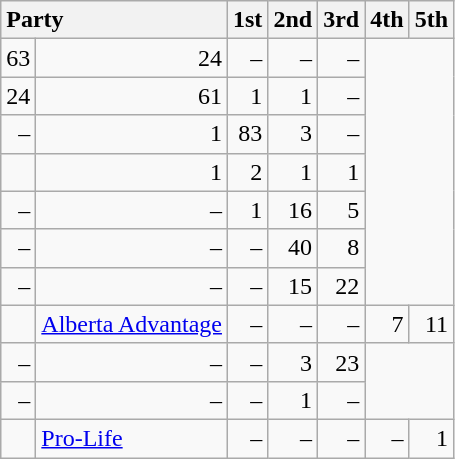<table class="wikitable" style="text-align:right;">
<tr>
<th colspan="2" style="text-align:left;">Party</th>
<th>1st</th>
<th>2nd</th>
<th>3rd</th>
<th>4th</th>
<th>5th</th>
</tr>
<tr>
<td>63</td>
<td>24</td>
<td>–</td>
<td>–</td>
<td>–</td>
</tr>
<tr>
<td>24</td>
<td>61</td>
<td>1</td>
<td>1</td>
<td>–</td>
</tr>
<tr>
<td>–</td>
<td>1</td>
<td>83</td>
<td>3</td>
<td>–</td>
</tr>
<tr>
<td></td>
<td>1</td>
<td>2</td>
<td>1</td>
<td>1</td>
</tr>
<tr>
<td>–</td>
<td>–</td>
<td>1</td>
<td>16</td>
<td>5</td>
</tr>
<tr>
<td>–</td>
<td>–</td>
<td>–</td>
<td>40</td>
<td>8</td>
</tr>
<tr>
<td>–</td>
<td>–</td>
<td>–</td>
<td>15</td>
<td>22</td>
</tr>
<tr>
<td> </td>
<td style="text-align:left;"><a href='#'>Alberta Advantage</a></td>
<td>–</td>
<td>–</td>
<td>–</td>
<td>7</td>
<td>11</td>
</tr>
<tr>
<td>–</td>
<td>–</td>
<td>–</td>
<td>3</td>
<td>23</td>
</tr>
<tr>
<td>–</td>
<td>–</td>
<td>–</td>
<td>1</td>
<td>–</td>
</tr>
<tr>
<td> </td>
<td style="text-align:left;"><a href='#'>Pro-Life</a></td>
<td>–</td>
<td>–</td>
<td>–</td>
<td>–</td>
<td>1</td>
</tr>
</table>
